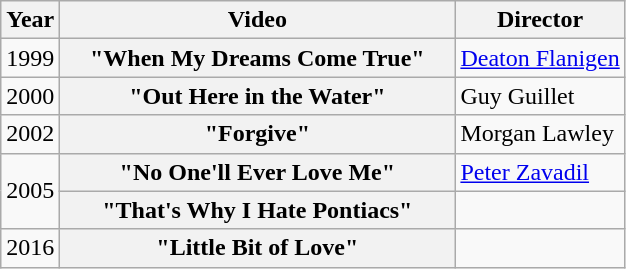<table class="wikitable plainrowheaders">
<tr>
<th>Year</th>
<th style="width:16em;">Video</th>
<th>Director</th>
</tr>
<tr>
<td>1999</td>
<th scope="row">"When My Dreams Come True"</th>
<td><a href='#'>Deaton Flanigen</a></td>
</tr>
<tr>
<td>2000</td>
<th scope="row">"Out Here in the Water"</th>
<td>Guy Guillet</td>
</tr>
<tr>
<td>2002</td>
<th scope="row">"Forgive"</th>
<td>Morgan Lawley</td>
</tr>
<tr>
<td rowspan="2">2005</td>
<th scope="row">"No One'll Ever Love Me"</th>
<td><a href='#'>Peter Zavadil</a></td>
</tr>
<tr>
<th scope="row">"That's Why I Hate Pontiacs"</th>
<td></td>
</tr>
<tr>
<td>2016</td>
<th scope="row">"Little Bit of Love"</th>
<td></td>
</tr>
</table>
